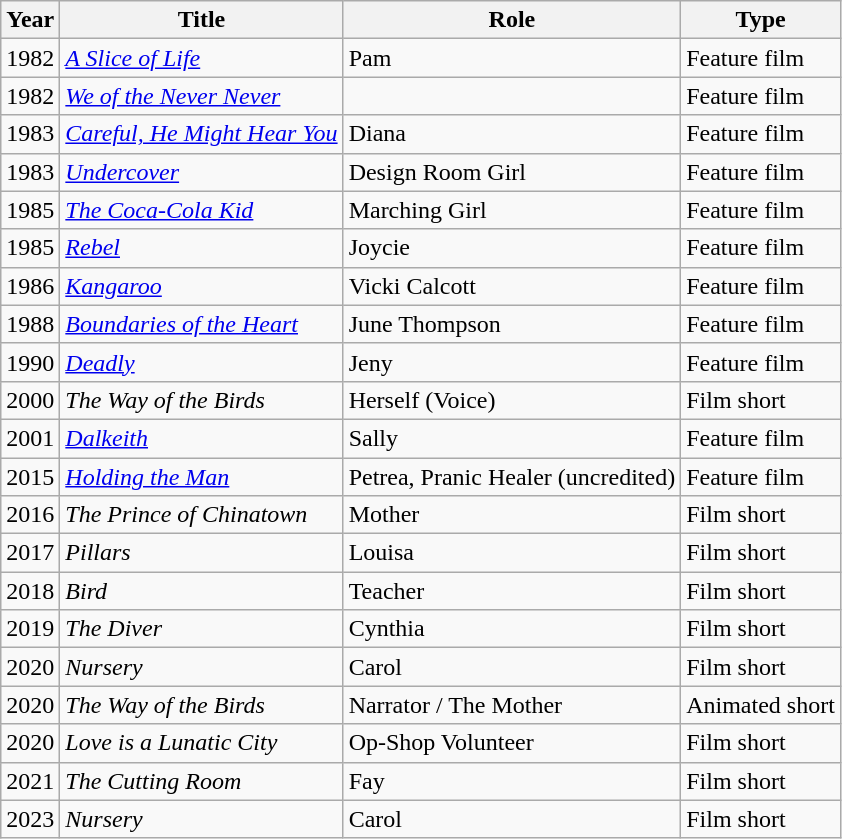<table class="wikitable sortable">
<tr>
<th>Year</th>
<th>Title</th>
<th>Role</th>
<th class="unsortable">Type</th>
</tr>
<tr>
<td>1982</td>
<td><em><a href='#'>A Slice of Life</a></em></td>
<td>Pam</td>
<td>Feature film</td>
</tr>
<tr>
<td>1982</td>
<td><em><a href='#'>We of the Never Never</a></em></td>
<td></td>
<td>Feature film</td>
</tr>
<tr>
<td>1983</td>
<td><em><a href='#'>Careful, He Might Hear You</a></em></td>
<td>Diana</td>
<td>Feature film</td>
</tr>
<tr>
<td>1983</td>
<td><em><a href='#'>Undercover</a></em></td>
<td>Design Room Girl</td>
<td>Feature film</td>
</tr>
<tr>
<td>1985</td>
<td><em><a href='#'>The Coca-Cola Kid</a></em></td>
<td>Marching Girl</td>
<td>Feature film</td>
</tr>
<tr>
<td>1985</td>
<td><em><a href='#'>Rebel</a></em></td>
<td>Joycie</td>
<td>Feature film</td>
</tr>
<tr>
<td>1986</td>
<td><em><a href='#'>Kangaroo</a></em></td>
<td>Vicki Calcott</td>
<td>Feature film</td>
</tr>
<tr>
<td>1988</td>
<td><em><a href='#'>Boundaries of the Heart</a></em></td>
<td>June Thompson</td>
<td>Feature film</td>
</tr>
<tr>
<td>1990</td>
<td><em><a href='#'>Deadly</a></em></td>
<td>Jeny</td>
<td>Feature film</td>
</tr>
<tr>
<td>2000</td>
<td><em>The Way of the Birds</em></td>
<td>Herself (Voice)</td>
<td>Film short</td>
</tr>
<tr>
<td>2001</td>
<td><em><a href='#'>Dalkeith</a></em></td>
<td>Sally</td>
<td>Feature film</td>
</tr>
<tr>
<td>2015</td>
<td><em><a href='#'>Holding the Man</a></em></td>
<td>Petrea, Pranic Healer (uncredited)</td>
<td>Feature film</td>
</tr>
<tr>
<td>2016</td>
<td><em>The Prince of Chinatown</em></td>
<td>Mother</td>
<td>Film short</td>
</tr>
<tr>
<td>2017</td>
<td><em>Pillars</em></td>
<td>Louisa</td>
<td>Film short</td>
</tr>
<tr>
<td>2018</td>
<td><em>Bird</em></td>
<td>Teacher</td>
<td>Film short</td>
</tr>
<tr>
<td>2019</td>
<td><em>The Diver</em></td>
<td>Cynthia</td>
<td>Film short</td>
</tr>
<tr>
<td>2020</td>
<td><em>Nursery</em></td>
<td>Carol</td>
<td>Film short</td>
</tr>
<tr>
<td>2020</td>
<td><em>The Way of the Birds</em></td>
<td>Narrator / The Mother</td>
<td>Animated short</td>
</tr>
<tr>
<td>2020</td>
<td><em>Love is a Lunatic City</em></td>
<td>Op-Shop Volunteer</td>
<td>Film short</td>
</tr>
<tr>
<td>2021</td>
<td><em>The Cutting Room</em></td>
<td>Fay</td>
<td>Film short</td>
</tr>
<tr>
<td>2023</td>
<td><em>Nursery</em></td>
<td>Carol</td>
<td>Film short</td>
</tr>
</table>
